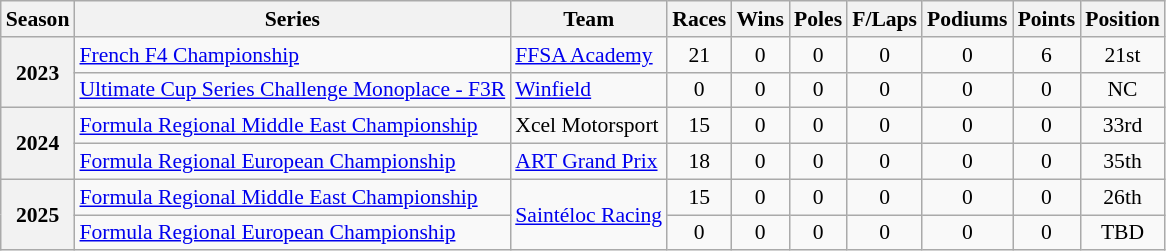<table class="wikitable" style="font-size: 90%; text-align:center">
<tr>
<th>Season</th>
<th>Series</th>
<th>Team</th>
<th>Races</th>
<th>Wins</th>
<th>Poles</th>
<th>F/Laps</th>
<th>Podiums</th>
<th>Points</th>
<th>Position</th>
</tr>
<tr>
<th rowspan="2">2023</th>
<td align=left><a href='#'>French F4 Championship</a></td>
<td align=left><a href='#'>FFSA Academy</a></td>
<td>21</td>
<td>0</td>
<td>0</td>
<td>0</td>
<td>0</td>
<td>6</td>
<td>21st</td>
</tr>
<tr>
<td align=left nowrap><a href='#'>Ultimate Cup Series Challenge Monoplace - F3R</a></td>
<td align=left nowrap><a href='#'>Winfield</a></td>
<td>0</td>
<td>0</td>
<td>0</td>
<td>0</td>
<td>0</td>
<td>0</td>
<td>NC</td>
</tr>
<tr>
<th rowspan="2">2024</th>
<td align=left nowrap><a href='#'>Formula Regional Middle East Championship</a></td>
<td align=left>Xcel Motorsport</td>
<td>15</td>
<td>0</td>
<td>0</td>
<td>0</td>
<td>0</td>
<td>0</td>
<td>33rd</td>
</tr>
<tr>
<td align=left><a href='#'>Formula Regional European Championship</a></td>
<td align=left><a href='#'>ART Grand Prix</a></td>
<td>18</td>
<td>0</td>
<td>0</td>
<td>0</td>
<td>0</td>
<td>0</td>
<td>35th</td>
</tr>
<tr>
<th rowspan="2">2025</th>
<td align=left><a href='#'>Formula Regional Middle East Championship</a></td>
<td rowspan="2" align="left" nowrap=""><a href='#'>Saintéloc Racing</a></td>
<td>15</td>
<td>0</td>
<td>0</td>
<td>0</td>
<td>0</td>
<td>0</td>
<td>26th</td>
</tr>
<tr>
<td align=left><a href='#'>Formula Regional European Championship</a></td>
<td>0</td>
<td>0</td>
<td>0</td>
<td>0</td>
<td>0</td>
<td>0</td>
<td>TBD</td>
</tr>
</table>
